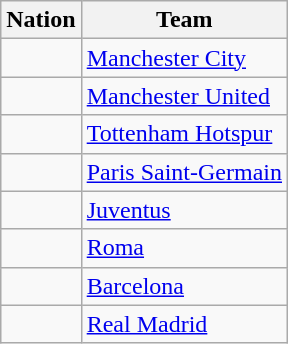<table class="wikitable">
<tr>
<th>Nation</th>
<th>Team</th>
</tr>
<tr>
<td></td>
<td><a href='#'>Manchester City</a></td>
</tr>
<tr>
<td></td>
<td><a href='#'>Manchester United</a></td>
</tr>
<tr>
<td></td>
<td><a href='#'>Tottenham Hotspur</a></td>
</tr>
<tr>
<td></td>
<td><a href='#'>Paris Saint-Germain</a></td>
</tr>
<tr>
<td></td>
<td><a href='#'>Juventus</a></td>
</tr>
<tr>
<td></td>
<td><a href='#'>Roma</a></td>
</tr>
<tr>
<td></td>
<td><a href='#'>Barcelona</a></td>
</tr>
<tr>
<td></td>
<td><a href='#'>Real Madrid</a></td>
</tr>
</table>
